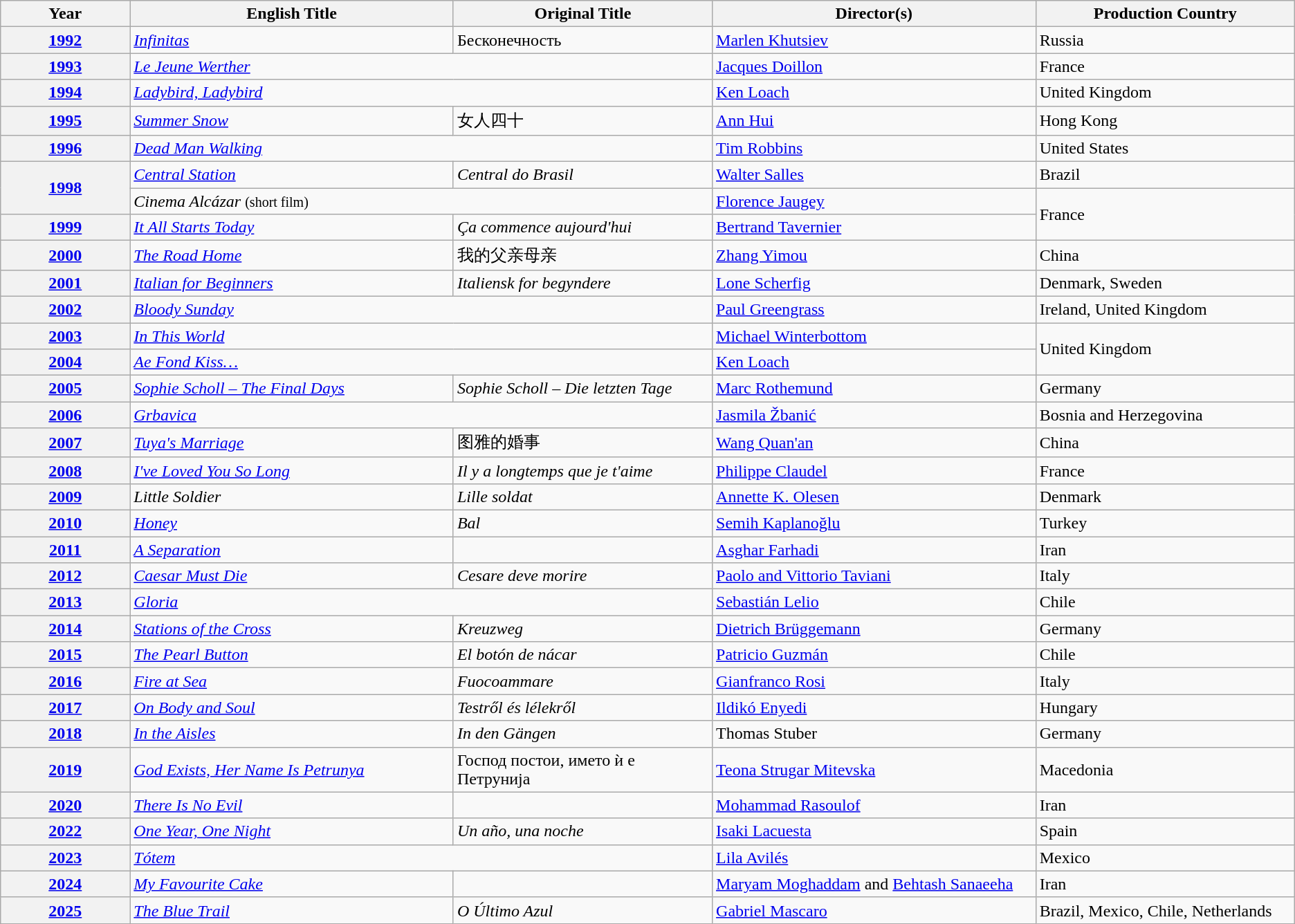<table class="wikitable">
<tr>
<th width="10%">Year</th>
<th width="25%">English Title</th>
<th>Original Title</th>
<th width="25%">Director(s)</th>
<th width="20%">Production Country</th>
</tr>
<tr>
<th align="center"><a href='#'>1992</a></th>
<td><em><a href='#'>Infinitas</a></em></td>
<td>Бесконечность</td>
<td><a href='#'>Marlen Khutsiev</a></td>
<td>Russia</td>
</tr>
<tr>
<th align="center"><a href='#'>1993</a></th>
<td colspan="2"><em><a href='#'>Le Jeune Werther</a></em></td>
<td><a href='#'>Jacques Doillon</a></td>
<td>France</td>
</tr>
<tr>
<th align="center"><a href='#'>1994</a></th>
<td colspan="2"><em><a href='#'>Ladybird, Ladybird</a></em></td>
<td><a href='#'>Ken Loach</a></td>
<td>United Kingdom</td>
</tr>
<tr>
<th align="center"><a href='#'>1995</a></th>
<td><em><a href='#'>Summer Snow</a></em></td>
<td>女人四十</td>
<td><a href='#'>Ann Hui</a></td>
<td>Hong Kong</td>
</tr>
<tr>
<th align="center"><a href='#'>1996</a></th>
<td colspan="2"><em><a href='#'>Dead Man Walking</a></em></td>
<td><a href='#'>Tim Robbins</a></td>
<td>United States</td>
</tr>
<tr>
<th rowspan="2" align="center"><a href='#'>1998</a></th>
<td><em><a href='#'>Central Station</a></em></td>
<td><em>Central do Brasil</em></td>
<td><a href='#'>Walter Salles</a></td>
<td>Brazil</td>
</tr>
<tr>
<td colspan="2"><em>Cinema Alcázar</em> <small>(short film)</small></td>
<td><a href='#'>Florence Jaugey</a></td>
<td rowspan="2">France</td>
</tr>
<tr>
<th align="center"><a href='#'>1999</a></th>
<td><em><a href='#'>It All Starts Today</a></em></td>
<td><em>Ça commence aujourd'hui</em></td>
<td><a href='#'>Bertrand Tavernier</a></td>
</tr>
<tr>
<th align="center"><a href='#'>2000</a></th>
<td><em><a href='#'>The Road Home</a></em></td>
<td>我的父亲母亲</td>
<td><a href='#'>Zhang Yimou</a></td>
<td>China</td>
</tr>
<tr>
<th align="center"><a href='#'>2001</a></th>
<td><em><a href='#'>Italian for Beginners</a></em></td>
<td><em>Italiensk for begyndere</em></td>
<td><a href='#'>Lone Scherfig</a></td>
<td>Denmark, Sweden</td>
</tr>
<tr>
<th align="center"><a href='#'>2002</a></th>
<td colspan="2"><em><a href='#'>Bloody Sunday</a></em></td>
<td><a href='#'>Paul Greengrass</a></td>
<td>Ireland, United Kingdom</td>
</tr>
<tr>
<th align="center"><a href='#'>2003</a></th>
<td colspan="2"><em><a href='#'>In This World</a></em></td>
<td><a href='#'>Michael Winterbottom</a></td>
<td rowspan="2">United Kingdom</td>
</tr>
<tr>
<th align="center"><a href='#'>2004</a></th>
<td colspan="2"><em><a href='#'>Ae Fond Kiss…</a></em></td>
<td><a href='#'>Ken Loach</a></td>
</tr>
<tr>
<th align="center"><a href='#'>2005</a></th>
<td><em><a href='#'>Sophie Scholl – The Final Days</a></em></td>
<td><em>Sophie Scholl – Die letzten Tage</em></td>
<td><a href='#'>Marc Rothemund</a></td>
<td>Germany</td>
</tr>
<tr>
<th align="center"><a href='#'>2006</a></th>
<td colspan="2"><em><a href='#'>Grbavica</a></em></td>
<td><a href='#'>Jasmila Žbanić</a></td>
<td>Bosnia and Herzegovina</td>
</tr>
<tr>
<th align="center"><a href='#'>2007</a></th>
<td><em><a href='#'>Tuya's Marriage</a></em></td>
<td>图雅的婚事</td>
<td><a href='#'>Wang Quan'an</a></td>
<td>China</td>
</tr>
<tr>
<th align="center"><a href='#'>2008</a></th>
<td><em><a href='#'>I've Loved You So Long</a></em></td>
<td><em>Il y a longtemps que je t'aime</em></td>
<td><a href='#'>Philippe Claudel</a></td>
<td>France</td>
</tr>
<tr>
<th align="center"><a href='#'>2009</a></th>
<td><em>Little Soldier</em></td>
<td><em>Lille soldat</em></td>
<td><a href='#'>Annette K. Olesen</a></td>
<td>Denmark</td>
</tr>
<tr>
<th align="center"><a href='#'>2010</a></th>
<td><em><a href='#'>Honey</a></em></td>
<td><em>Bal</em></td>
<td><a href='#'>Semih Kaplanoğlu</a></td>
<td>Turkey</td>
</tr>
<tr>
<th align="center"><a href='#'>2011</a></th>
<td><em><a href='#'>A Separation</a></em></td>
<td></td>
<td><a href='#'>Asghar Farhadi</a></td>
<td>Iran</td>
</tr>
<tr>
<th align="center"><a href='#'>2012</a></th>
<td><em><a href='#'>Caesar Must Die</a></em></td>
<td><em>Cesare deve morire</em></td>
<td><a href='#'>Paolo and Vittorio Taviani</a></td>
<td>Italy</td>
</tr>
<tr>
<th align="center"><a href='#'>2013</a></th>
<td colspan="2"><em><a href='#'>Gloria</a></em></td>
<td><a href='#'>Sebastián Lelio</a></td>
<td>Chile</td>
</tr>
<tr>
<th align="center"><a href='#'>2014</a></th>
<td><em><a href='#'>Stations of the Cross</a></em></td>
<td><em>Kreuzweg</em></td>
<td><a href='#'>Dietrich Brüggemann</a></td>
<td>Germany</td>
</tr>
<tr>
<th align="center"><a href='#'>2015</a></th>
<td><em><a href='#'>The Pearl Button</a></em></td>
<td><em>El botón de nácar</em></td>
<td><a href='#'>Patricio Guzmán</a></td>
<td>Chile</td>
</tr>
<tr>
<th align="center"><a href='#'>2016</a></th>
<td><em><a href='#'>Fire at Sea</a></em></td>
<td><em>Fuocoammare</em></td>
<td><a href='#'>Gianfranco Rosi</a></td>
<td>Italy</td>
</tr>
<tr>
<th align="center"><a href='#'>2017</a></th>
<td><em><a href='#'>On Body and Soul</a></em></td>
<td><em>Testről és lélekről</em></td>
<td><a href='#'>Ildikó Enyedi</a></td>
<td>Hungary</td>
</tr>
<tr>
<th align="center"><a href='#'>2018</a></th>
<td><em><a href='#'>In the Aisles</a></em></td>
<td><em>In den Gängen</em></td>
<td>Thomas Stuber</td>
<td>Germany</td>
</tr>
<tr>
<th align="center"><a href='#'>2019</a></th>
<td><em><a href='#'>God Exists, Her Name Is Petrunya</a></em></td>
<td>Господ постои, името ѝ е Петрунија</td>
<td><a href='#'>Teona Strugar Mitevska</a></td>
<td>Macedonia</td>
</tr>
<tr>
<th align="center"><a href='#'>2020</a></th>
<td><em><a href='#'>There Is No Evil</a></em></td>
<td></td>
<td><a href='#'>Mohammad Rasoulof</a></td>
<td>Iran</td>
</tr>
<tr>
<th align="center"><a href='#'>2022</a></th>
<td><em><a href='#'>One Year, One Night</a></em></td>
<td><em>Un año, una noche</em></td>
<td><a href='#'>Isaki Lacuesta</a></td>
<td>Spain</td>
</tr>
<tr>
<th align="center"><a href='#'>2023</a></th>
<td colspan="2"><em><a href='#'>Tótem</a></em></td>
<td><a href='#'>Lila Avilés</a></td>
<td>Mexico</td>
</tr>
<tr>
<th align="center"><a href='#'>2024</a></th>
<td><em><a href='#'>My Favourite Cake</a></em></td>
<td></td>
<td><a href='#'>Maryam Moghaddam</a> and <a href='#'>Behtash Sanaeeha</a></td>
<td>Iran</td>
</tr>
<tr>
<th><a href='#'>2025</a></th>
<td><em><a href='#'>The Blue Trail</a></em></td>
<td><em>O Último Azul</em></td>
<td><a href='#'>Gabriel Mascaro</a></td>
<td>Brazil, Mexico, Chile, Netherlands</td>
</tr>
</table>
